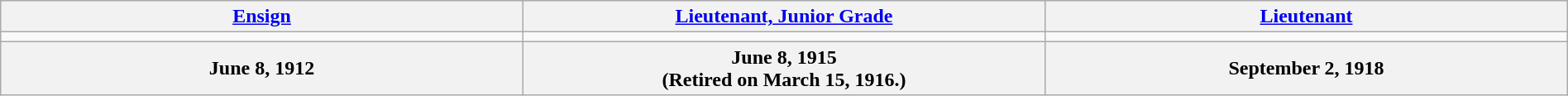<table class="wikitable"  style="margin:auto; width:100%;">
<tr>
<th><a href='#'>Ensign</a></th>
<th><a href='#'>Lieutenant, Junior Grade</a></th>
<th><a href='#'>Lieutenant</a></th>
</tr>
<tr>
<td align="center" width="16%"></td>
<td align="center" width="16%"></td>
<td align="center" width="16%"></td>
</tr>
<tr>
<th>June 8, 1912</th>
<th>June 8, 1915<br>(Retired on March 15, 1916.)</th>
<th>September 2, 1918</th>
</tr>
</table>
